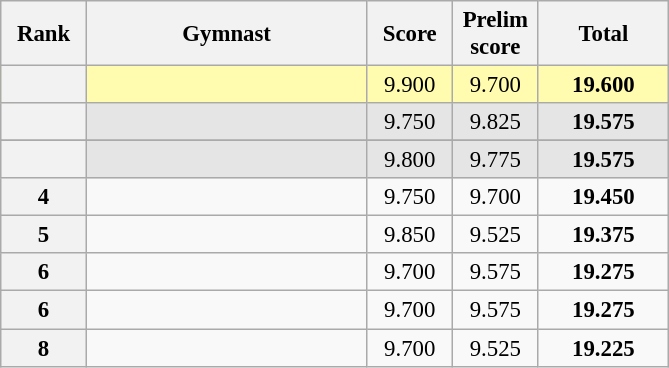<table class="wikitable sortable" style="text-align:center; font-size:95%">
<tr>
<th scope="col" style="width:50px;">Rank</th>
<th scope="col" style="width:180px;">Gymnast</th>
<th scope="col" style="width:50px;">Score</th>
<th scope="col" style="width:50px;">Prelim score</th>
<th scope="col" style="width:80px;">Total</th>
</tr>
<tr style="background:#fffcaf;">
<th scope=row style="text-align:center"></th>
<td style="text-align:left;"></td>
<td>9.900</td>
<td>9.700</td>
<td><strong>19.600</strong></td>
</tr>
<tr style="background:#e5e5e5;">
<th scope=row style="text-align:center"></th>
<td style="text-align:left;"></td>
<td>9.750</td>
<td>9.825</td>
<td><strong>19.575</strong></td>
</tr>
<tr>
</tr>
<tr style="background:#e5e5e5;">
<th scope=row style="text-align:center"></th>
<td style="text-align:left;"></td>
<td>9.800</td>
<td>9.775</td>
<td><strong>19.575</strong></td>
</tr>
<tr>
<th scope=row style="text-align:center">4</th>
<td style="text-align:left;"></td>
<td>9.750</td>
<td>9.700</td>
<td><strong>19.450</strong></td>
</tr>
<tr>
<th scope=row style="text-align:center">5</th>
<td style="text-align:left;"></td>
<td>9.850</td>
<td>9.525</td>
<td><strong>19.375</strong></td>
</tr>
<tr>
<th scope=row style="text-align:center">6</th>
<td style="text-align:left;"></td>
<td>9.700</td>
<td>9.575</td>
<td><strong>19.275</strong></td>
</tr>
<tr>
<th scope=row style="text-align:center">6</th>
<td style="text-align:left;"></td>
<td>9.700</td>
<td>9.575</td>
<td><strong>19.275</strong></td>
</tr>
<tr>
<th scope=row style="text-align:center">8</th>
<td style="text-align:left;"></td>
<td>9.700</td>
<td>9.525</td>
<td><strong>19.225</strong></td>
</tr>
</table>
